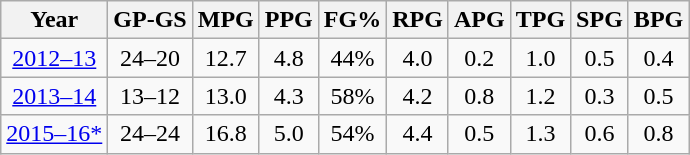<table class="wikitable" style="text-align:center;">
<tr>
<th>Year</th>
<th>GP-GS</th>
<th>MPG</th>
<th>PPG</th>
<th>FG%</th>
<th>RPG</th>
<th>APG</th>
<th>TPG</th>
<th>SPG</th>
<th>BPG</th>
</tr>
<tr>
<td><a href='#'>2012–13</a></td>
<td>24–20</td>
<td>12.7</td>
<td>4.8</td>
<td>44%</td>
<td>4.0</td>
<td>0.2</td>
<td>1.0</td>
<td>0.5</td>
<td>0.4</td>
</tr>
<tr>
<td><a href='#'>2013–14</a></td>
<td>13–12</td>
<td>13.0</td>
<td>4.3</td>
<td>58%</td>
<td>4.2</td>
<td>0.8</td>
<td>1.2</td>
<td>0.3</td>
<td>0.5</td>
</tr>
<tr>
<td><a href='#'>2015–16*</a></td>
<td>24–24</td>
<td>16.8</td>
<td>5.0</td>
<td>54%</td>
<td>4.4</td>
<td>0.5</td>
<td>1.3</td>
<td>0.6</td>
<td>0.8</td>
</tr>
</table>
